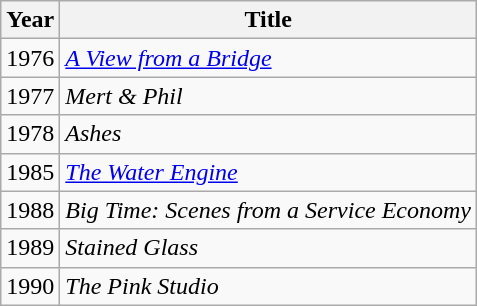<table class="wikitable sortable">
<tr>
<th>Year</th>
<th>Title</th>
</tr>
<tr>
<td>1976</td>
<td><em><a href='#'>A View from a Bridge</a></em></td>
</tr>
<tr>
<td>1977</td>
<td><em>Mert & Phil</em></td>
</tr>
<tr>
<td>1978</td>
<td><em>Ashes</em></td>
</tr>
<tr>
<td>1985</td>
<td><em><a href='#'>The Water Engine</a></em></td>
</tr>
<tr>
<td>1988</td>
<td><em>Big Time: Scenes from a Service Economy</em></td>
</tr>
<tr>
<td>1989</td>
<td><em>Stained Glass</em></td>
</tr>
<tr>
<td>1990</td>
<td><em>The Pink Studio</em></td>
</tr>
</table>
